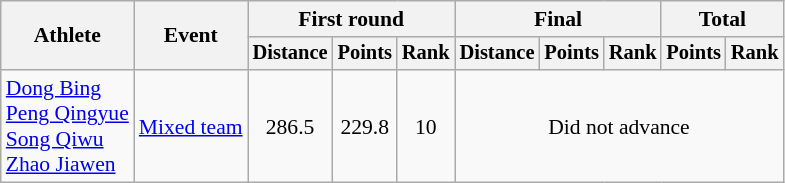<table class="wikitable" style="font-size:90%">
<tr>
<th rowspan=2>Athlete</th>
<th rowspan=2>Event</th>
<th colspan=3>First round</th>
<th colspan=3>Final</th>
<th colspan=2>Total</th>
</tr>
<tr style="font-size:95%">
<th>Distance</th>
<th>Points</th>
<th>Rank</th>
<th>Distance</th>
<th>Points</th>
<th>Rank</th>
<th>Points</th>
<th>Rank</th>
</tr>
<tr align=center>
<td align=left><a href='#'>Dong Bing</a><br><a href='#'>Peng Qingyue</a><br><a href='#'>Song Qiwu</a><br><a href='#'>Zhao Jiawen</a></td>
<td align=left><a href='#'>Mixed team</a></td>
<td>286.5</td>
<td>229.8</td>
<td>10</td>
<td colspan=5>Did not advance</td>
</tr>
</table>
